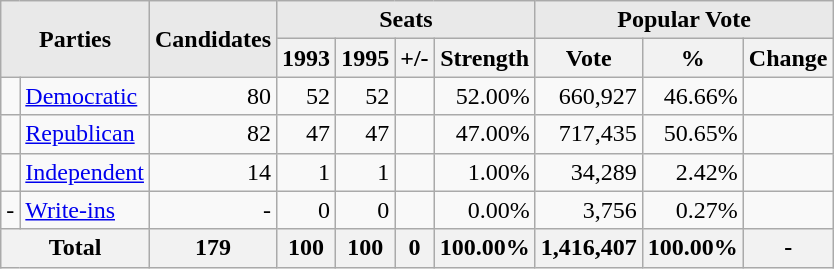<table class=wikitable>
<tr>
<th style="background-color:#E9E9E9" align=center rowspan= 2 colspan=2>Parties</th>
<th style="background-color:#E9E9E9" align=center rowspan= 2>Candidates</th>
<th style="background-color:#E9E9E9" align=center colspan=4>Seats</th>
<th style="background-color:#E9E9E9" align=center colspan=3>Popular Vote</th>
</tr>
<tr>
<th align=center>1993</th>
<th align=center>1995</th>
<th align=center>+/-</th>
<th align=center>Strength</th>
<th align=center>Vote</th>
<th align=center>%</th>
<th align=center>Change</th>
</tr>
<tr>
<td></td>
<td align=left><a href='#'>Democratic</a></td>
<td align=right>80</td>
<td align=right >52</td>
<td align=right >52</td>
<td align=right></td>
<td align=right >52.00%</td>
<td align=right>660,927</td>
<td align=right>46.66%</td>
<td align=right></td>
</tr>
<tr>
<td></td>
<td align=left><a href='#'>Republican</a></td>
<td align=right>82</td>
<td align=right>47</td>
<td align=right>47</td>
<td align=right></td>
<td align=right>47.00%</td>
<td align=right >717,435</td>
<td align=right >50.65%</td>
<td align=right></td>
</tr>
<tr>
<td></td>
<td><a href='#'>Independent</a></td>
<td align=right>14</td>
<td align=right>1</td>
<td align=right>1</td>
<td align=right></td>
<td align=right>1.00%</td>
<td align=right>34,289</td>
<td align=right>2.42%</td>
<td align=right></td>
</tr>
<tr>
<td>-</td>
<td><a href='#'>Write-ins</a></td>
<td align=right>-</td>
<td align=right>0</td>
<td align=right>0</td>
<td align=right></td>
<td align=right>0.00%</td>
<td align=right>3,756</td>
<td align=right>0.27%</td>
<td align=right></td>
</tr>
<tr>
<th align=center colspan="2">Total</th>
<th align=center>179</th>
<th align=center>100</th>
<th align=center>100</th>
<th align=center>0</th>
<th align=center>100.00%</th>
<th align=center>1,416,407</th>
<th align=center>100.00%</th>
<th align=center>-</th>
</tr>
</table>
